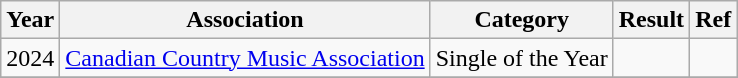<table class="wikitable">
<tr>
<th>Year</th>
<th>Association</th>
<th>Category</th>
<th>Result</th>
<th>Ref</th>
</tr>
<tr>
<td>2024</td>
<td><a href='#'>Canadian Country Music Association</a></td>
<td>Single of the Year</td>
<td></td>
<td></td>
</tr>
<tr>
</tr>
</table>
